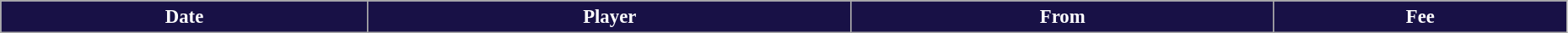<table class="wikitable" style="text-align:left; font-size:95%;width:98%;">
<tr>
<th style="background:#181146; color:white;">Date</th>
<th style="background:#181146; color:white;">Player</th>
<th style="background:#181146; color:white;">From</th>
<th style="background:#181146; color:white;">Fee</th>
</tr>
</table>
